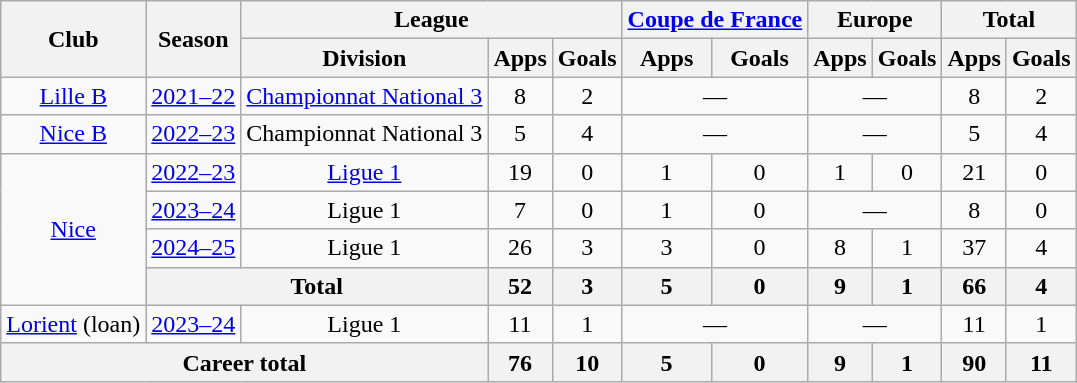<table class="wikitable" style="text-align:center">
<tr>
<th rowspan="2">Club</th>
<th rowspan="2">Season</th>
<th colspan="3">League</th>
<th colspan="2"><a href='#'>Coupe de France</a></th>
<th colspan="2">Europe</th>
<th colspan="2">Total</th>
</tr>
<tr>
<th>Division</th>
<th>Apps</th>
<th>Goals</th>
<th>Apps</th>
<th>Goals</th>
<th>Apps</th>
<th>Goals</th>
<th>Apps</th>
<th>Goals</th>
</tr>
<tr>
<td><a href='#'>Lille B</a></td>
<td><a href='#'>2021–22</a></td>
<td><a href='#'>Championnat National 3</a></td>
<td>8</td>
<td>2</td>
<td colspan="2">—</td>
<td colspan="2">—</td>
<td>8</td>
<td>2</td>
</tr>
<tr>
<td><a href='#'>Nice B</a></td>
<td><a href='#'>2022–23</a></td>
<td>Championnat National 3</td>
<td>5</td>
<td>4</td>
<td colspan="2">—</td>
<td colspan="2">—</td>
<td>5</td>
<td>4</td>
</tr>
<tr>
<td rowspan="4"><a href='#'>Nice</a></td>
<td><a href='#'>2022–23</a></td>
<td><a href='#'>Ligue 1</a></td>
<td>19</td>
<td>0</td>
<td>1</td>
<td>0</td>
<td>1</td>
<td>0</td>
<td>21</td>
<td>0</td>
</tr>
<tr>
<td><a href='#'>2023–24</a></td>
<td>Ligue 1</td>
<td>7</td>
<td>0</td>
<td>1</td>
<td>0</td>
<td colspan="2">—</td>
<td>8</td>
<td>0</td>
</tr>
<tr>
<td><a href='#'>2024–25</a></td>
<td>Ligue 1</td>
<td>26</td>
<td>3</td>
<td>3</td>
<td>0</td>
<td>8</td>
<td>1</td>
<td>37</td>
<td>4</td>
</tr>
<tr>
<th colspan="2">Total</th>
<th>52</th>
<th>3</th>
<th>5</th>
<th>0</th>
<th>9</th>
<th>1</th>
<th>66</th>
<th>4</th>
</tr>
<tr>
<td><a href='#'>Lorient</a> (loan)</td>
<td><a href='#'>2023–24</a></td>
<td>Ligue 1</td>
<td>11</td>
<td>1</td>
<td colspan="2">—</td>
<td colspan="2">—</td>
<td>11</td>
<td>1</td>
</tr>
<tr>
<th colspan="3">Career total</th>
<th>76</th>
<th>10</th>
<th>5</th>
<th>0</th>
<th>9</th>
<th>1</th>
<th>90</th>
<th>11</th>
</tr>
</table>
